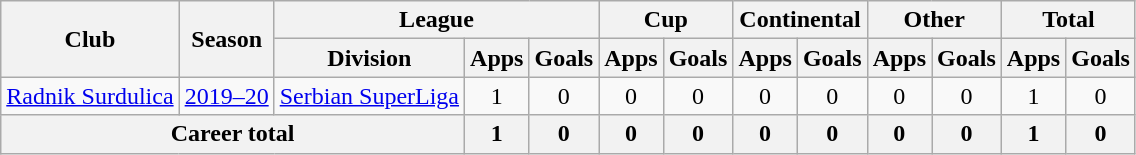<table class="wikitable" style="text-align: center">
<tr>
<th rowspan="2">Club</th>
<th rowspan="2">Season</th>
<th colspan="3">League</th>
<th colspan="2">Cup</th>
<th colspan="2">Continental</th>
<th colspan="2">Other</th>
<th colspan="2">Total</th>
</tr>
<tr>
<th>Division</th>
<th>Apps</th>
<th>Goals</th>
<th>Apps</th>
<th>Goals</th>
<th>Apps</th>
<th>Goals</th>
<th>Apps</th>
<th>Goals</th>
<th>Apps</th>
<th>Goals</th>
</tr>
<tr>
<td><a href='#'>Radnik Surdulica</a></td>
<td><a href='#'>2019–20</a></td>
<td><a href='#'>Serbian SuperLiga</a></td>
<td>1</td>
<td>0</td>
<td>0</td>
<td>0</td>
<td>0</td>
<td>0</td>
<td>0</td>
<td>0</td>
<td>1</td>
<td>0</td>
</tr>
<tr>
<th colspan="3"><strong>Career total</strong></th>
<th>1</th>
<th>0</th>
<th>0</th>
<th>0</th>
<th>0</th>
<th>0</th>
<th>0</th>
<th>0</th>
<th>1</th>
<th>0</th>
</tr>
</table>
